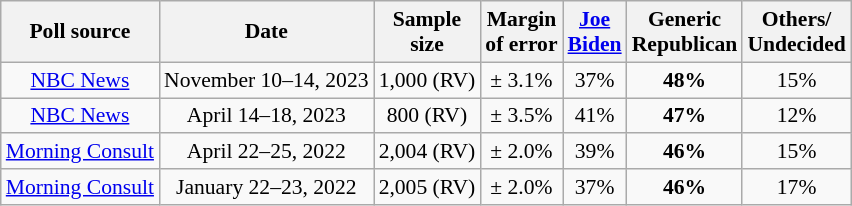<table class="wikitable sortable mw-datatable" style="text-align:center;font-size:90%;line-height:17px">
<tr>
<th>Poll source</th>
<th>Date</th>
<th>Sample<br>size</th>
<th>Margin<br>of error</th>
<th class="unsortable"><a href='#'>Joe<br>Biden</a><br><small></small></th>
<th class="unsortable">Generic<br>Republican</th>
<th class="unsortable">Others/<br>Undecided</th>
</tr>
<tr>
<td><a href='#'>NBC News</a></td>
<td data-sort-value="2023-04-18">November 10–14, 2023</td>
<td>1,000 (RV)</td>
<td>± 3.1%</td>
<td>37%</td>
<td><strong>48%</strong></td>
<td>15%</td>
</tr>
<tr>
<td><a href='#'>NBC News</a></td>
<td data-sort-value="2023-04-18">April 14–18, 2023</td>
<td>800 (RV)</td>
<td>± 3.5%</td>
<td>41%</td>
<td><strong>47%</strong></td>
<td>12%</td>
</tr>
<tr>
<td><a href='#'>Morning Consult</a></td>
<td data-sort-value="2022-04-25">April 22–25, 2022</td>
<td>2,004 (RV)</td>
<td>± 2.0%</td>
<td>39%</td>
<td><strong>46%</strong></td>
<td>15%</td>
</tr>
<tr>
<td><a href='#'>Morning Consult</a></td>
<td data-sort-value="2022-01-23">January 22–23, 2022</td>
<td>2,005 (RV)</td>
<td>± 2.0%</td>
<td>37%</td>
<td><strong>46%</strong></td>
<td>17%</td>
</tr>
</table>
